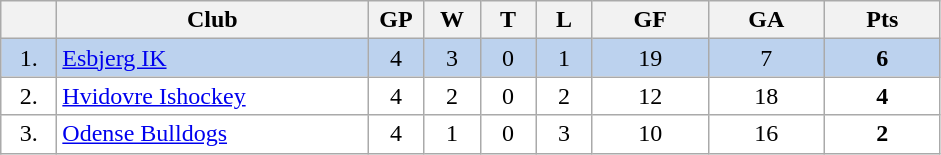<table class="wikitable">
<tr>
<th width="30"></th>
<th width="200">Club</th>
<th width="30">GP</th>
<th width="30">W</th>
<th width="30">T</th>
<th width="30">L</th>
<th width="70">GF</th>
<th width="70">GA</th>
<th width="70">Pts</th>
</tr>
<tr bgcolor="#BCD2EE" align="center">
<td>1.</td>
<td align="left"><a href='#'>Esbjerg IK</a></td>
<td>4</td>
<td>3</td>
<td>0</td>
<td>1</td>
<td>19</td>
<td>7</td>
<td><strong>6</strong></td>
</tr>
<tr bgcolor="#FFFFFF" align="center">
<td>2.</td>
<td align="left"><a href='#'>Hvidovre Ishockey</a></td>
<td>4</td>
<td>2</td>
<td>0</td>
<td>2</td>
<td>12</td>
<td>18</td>
<td><strong>4</strong></td>
</tr>
<tr bgcolor="#FFFFFF" align="center">
<td>3.</td>
<td align="left"><a href='#'>Odense Bulldogs</a></td>
<td>4</td>
<td>1</td>
<td>0</td>
<td>3</td>
<td>10</td>
<td>16</td>
<td><strong>2</strong></td>
</tr>
</table>
